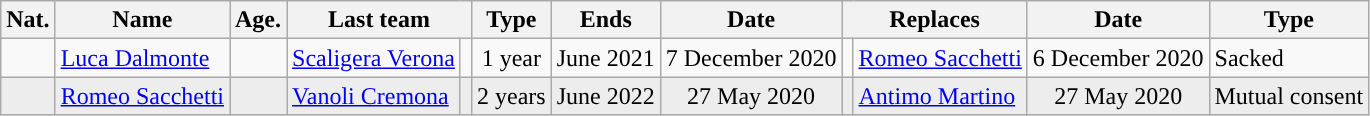<table class="wikitable sortable">
<tr>
<th>Nat.</th>
<th>Name</th>
<th>Age.</th>
<th colspan=2>Last team</th>
<th>Type</th>
<th>Ends</th>
<th>Date</th>
<th colspan=2>Replaces</th>
<th>Date</th>
<th>Type</th>
</tr>
<tr>
<td style="text-align: center;"></td>
<td><a href='#'>Luca Dalmonte</a></td>
<td style="text-align: center;"></td>
<td><a href='#'>Scaligera Verona</a></td>
<td style="text-align: center;"></td>
<td style="text-align: center;">1 year</td>
<td style="text-align: center;">June 2021</td>
<td style="text-align: center;">7 December 2020</td>
<td style="text-align: center;"></td>
<td><a href='#'>Romeo Sacchetti</a></td>
<td style="text-align: center;">6 December 2020</td>
<td>Sacked</td>
</tr>
<tr>
<td style="text-align: center; background-color: #ededed;"></td>
<td style="background-color: #ededed;"><a href='#'>Romeo Sacchetti</a></td>
<td style="text-align: center; background-color: #ededed;"></td>
<td style="background-color: #ededed;"><a href='#'>Vanoli Cremona</a></td>
<td style="text-align: center; background-color: #ededed;"></td>
<td style="text-align: center; background-color: #ededed;">2 years</td>
<td style="text-align: center; background-color: #ededed;">June 2022</td>
<td style="text-align: center; background-color: #ededed;">27 May 2020</td>
<td style="text-align: center; background-color: #ededed;"></td>
<td style="background-color: #ededed;"><a href='#'>Antimo Martino</a></td>
<td style="text-align: center; background-color: #ededed;">27 May 2020</td>
<td style="background-color: #ededed;">Mutual consent</td>
</tr>
</table>
